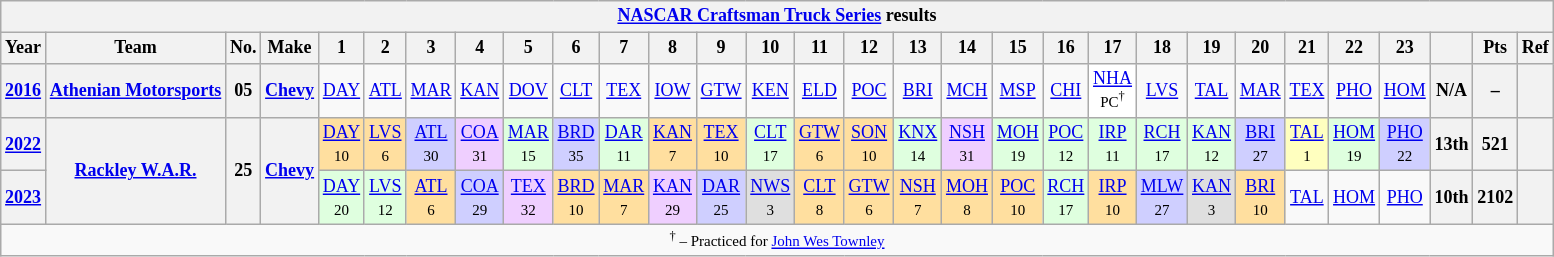<table class="wikitable" style="text-align:center; font-size:75%">
<tr>
<th colspan=32><a href='#'>NASCAR Craftsman Truck Series</a> results</th>
</tr>
<tr>
<th>Year</th>
<th>Team</th>
<th>No.</th>
<th>Make</th>
<th>1</th>
<th>2</th>
<th>3</th>
<th>4</th>
<th>5</th>
<th>6</th>
<th>7</th>
<th>8</th>
<th>9</th>
<th>10</th>
<th>11</th>
<th>12</th>
<th>13</th>
<th>14</th>
<th>15</th>
<th>16</th>
<th>17</th>
<th>18</th>
<th>19</th>
<th>20</th>
<th>21</th>
<th>22</th>
<th>23</th>
<th></th>
<th>Pts</th>
<th>Ref</th>
</tr>
<tr>
<th><a href='#'>2016</a></th>
<th><a href='#'>Athenian Motorsports</a></th>
<th>05</th>
<th><a href='#'>Chevy</a></th>
<td><a href='#'>DAY</a></td>
<td><a href='#'>ATL</a></td>
<td><a href='#'>MAR</a></td>
<td><a href='#'>KAN</a></td>
<td><a href='#'>DOV</a></td>
<td><a href='#'>CLT</a></td>
<td><a href='#'>TEX</a></td>
<td><a href='#'>IOW</a></td>
<td><a href='#'>GTW</a></td>
<td><a href='#'>KEN</a></td>
<td><a href='#'>ELD</a></td>
<td><a href='#'>POC</a></td>
<td><a href='#'>BRI</a></td>
<td><a href='#'>MCH</a></td>
<td><a href='#'>MSP</a></td>
<td><a href='#'>CHI</a></td>
<td style="background:#FFFFFF;"><a href='#'>NHA</a><br><small>PC<sup>†</sup></small></td>
<td><a href='#'>LVS</a></td>
<td><a href='#'>TAL</a></td>
<td><a href='#'>MAR</a></td>
<td><a href='#'>TEX</a></td>
<td><a href='#'>PHO</a></td>
<td><a href='#'>HOM</a></td>
<th>N/A</th>
<th>–</th>
<th></th>
</tr>
<tr>
<th><a href='#'>2022</a></th>
<th rowspan=2><a href='#'>Rackley W.A.R.</a></th>
<th rowspan=2>25</th>
<th rowspan=2><a href='#'>Chevy</a></th>
<td style="background:#FFDF9F;"><a href='#'>DAY</a><br><small>10</small></td>
<td style="background:#FFDF9F;"><a href='#'>LVS</a><br><small>6</small></td>
<td style="background:#CFCFFF;"><a href='#'>ATL</a><br><small>30</small></td>
<td style="background:#EFCFFF;"><a href='#'>COA</a><br><small>31</small></td>
<td style="background:#DFFFDF;"><a href='#'>MAR</a><br><small>15</small></td>
<td style="background:#CFCFFF;"><a href='#'>BRD</a><br><small>35</small></td>
<td style="background:#DFFFDF;"><a href='#'>DAR</a><br><small>11</small></td>
<td style="background:#FFDF9F;"><a href='#'>KAN</a><br><small>7</small></td>
<td style="background:#FFDF9F;"><a href='#'>TEX</a><br><small>10</small></td>
<td style="background:#DFFFDF;"><a href='#'>CLT</a><br><small>17</small></td>
<td style="background:#FFDF9F;"><a href='#'>GTW</a><br><small>6</small></td>
<td style="background:#FFDF9F;"><a href='#'>SON</a><br><small>10</small></td>
<td style="background:#DFFFDF;"><a href='#'>KNX</a><br><small>14</small></td>
<td style="background:#EFCFFF;"><a href='#'>NSH</a><br><small>31</small></td>
<td style="background:#DFFFDF;"><a href='#'>MOH</a><br><small>19</small></td>
<td style="background:#DFFFDF;"><a href='#'>POC</a><br><small>12</small></td>
<td style="background:#DFFFDF;"><a href='#'>IRP</a><br><small>11</small></td>
<td style="background:#DFFFDF;"><a href='#'>RCH</a><br><small>17</small></td>
<td style="background:#DFFFDF;"><a href='#'>KAN</a><br><small>12</small></td>
<td style="background:#CFCFFF;"><a href='#'>BRI</a><br><small>27</small></td>
<td style="background:#FFFFBF;"><a href='#'>TAL</a><br><small>1</small></td>
<td style="background:#DFFFDF;"><a href='#'>HOM</a><br><small>19</small></td>
<td style="background:#CFCFFF;"><a href='#'>PHO</a><br><small>22</small></td>
<th>13th</th>
<th>521</th>
<th></th>
</tr>
<tr>
<th><a href='#'>2023</a></th>
<td style="background:#DFFFDF;"><a href='#'>DAY</a><br><small>20</small></td>
<td style="background:#DFFFDF;"><a href='#'>LVS</a><br><small>12</small></td>
<td style="background:#FFDF9F;"><a href='#'>ATL</a><br><small>6</small></td>
<td style="background:#CFCFFF;"><a href='#'>COA</a><br><small>29</small></td>
<td style="background:#EFCFFF;"><a href='#'>TEX</a><br><small>32</small></td>
<td style="background:#FFDF9F;"><a href='#'>BRD</a><br><small>10</small></td>
<td style="background:#FFDF9F;"><a href='#'>MAR</a><br><small>7</small></td>
<td style="background:#EFCFFF;"><a href='#'>KAN</a><br><small>29</small></td>
<td style="background:#CFCFFF;"><a href='#'>DAR</a><br><small>25</small></td>
<td style="background:#DFDFDF;"><a href='#'>NWS</a><br><small>3</small></td>
<td style="background:#FFDF9F;"><a href='#'>CLT</a><br><small>8</small></td>
<td style="background:#FFDF9F;"><a href='#'>GTW</a><br><small>6</small></td>
<td style="background:#FFDF9F;"><a href='#'>NSH</a><br><small>7</small></td>
<td style="background:#FFDF9F;"><a href='#'>MOH</a><br><small>8</small></td>
<td style="background:#FFDF9F;"><a href='#'>POC</a><br><small>10</small></td>
<td style="background:#DFFFDF;"><a href='#'>RCH</a><br><small>17</small></td>
<td style="background:#FFDF9F;"><a href='#'>IRP</a><br><small>10</small></td>
<td style="background:#CFCFFF;"><a href='#'>MLW</a><br><small>27</small></td>
<td style="background:#DFDFDF;"><a href='#'>KAN</a><br><small>3</small></td>
<td style="background:#FFDF9F;"><a href='#'>BRI</a><br><small>10</small></td>
<td><a href='#'>TAL</a></td>
<td><a href='#'>HOM</a></td>
<td><a href='#'>PHO</a></td>
<th>10th</th>
<th>2102</th>
<th></th>
</tr>
<tr>
<td colspan=42><small><sup>†</sup> – Practiced for <a href='#'>John Wes Townley</a></small></td>
</tr>
</table>
